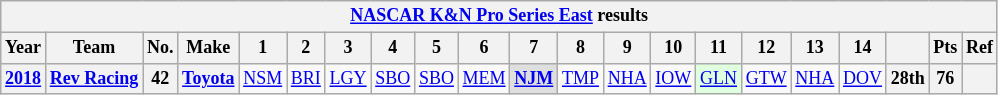<table class="wikitable" style="text-align:center; font-size:75%">
<tr>
<th colspan=21><a href='#'>NASCAR K&N Pro Series East</a> results</th>
</tr>
<tr>
<th>Year</th>
<th>Team</th>
<th>No.</th>
<th>Make</th>
<th>1</th>
<th>2</th>
<th>3</th>
<th>4</th>
<th>5</th>
<th>6</th>
<th>7</th>
<th>8</th>
<th>9</th>
<th>10</th>
<th>11</th>
<th>12</th>
<th>13</th>
<th>14</th>
<th></th>
<th>Pts</th>
<th>Ref</th>
</tr>
<tr>
<th><a href='#'>2018</a></th>
<th><a href='#'>Rev Racing</a></th>
<th>42</th>
<th><a href='#'>Toyota</a></th>
<td><a href='#'>NSM</a></td>
<td><a href='#'>BRI</a></td>
<td><a href='#'>LGY</a></td>
<td><a href='#'>SBO</a></td>
<td><a href='#'>SBO</a></td>
<td><a href='#'>MEM</a></td>
<td style="background:#DFDFDF;"><strong><a href='#'>NJM</a></strong><br></td>
<td><a href='#'>TMP</a></td>
<td><a href='#'>NHA</a></td>
<td><a href='#'>IOW</a></td>
<td style="background:#DFFFDF;"><a href='#'>GLN</a><br></td>
<td><a href='#'>GTW</a></td>
<td><a href='#'>NHA</a></td>
<td><a href='#'>DOV</a></td>
<th>28th</th>
<th>76</th>
<th></th>
</tr>
</table>
